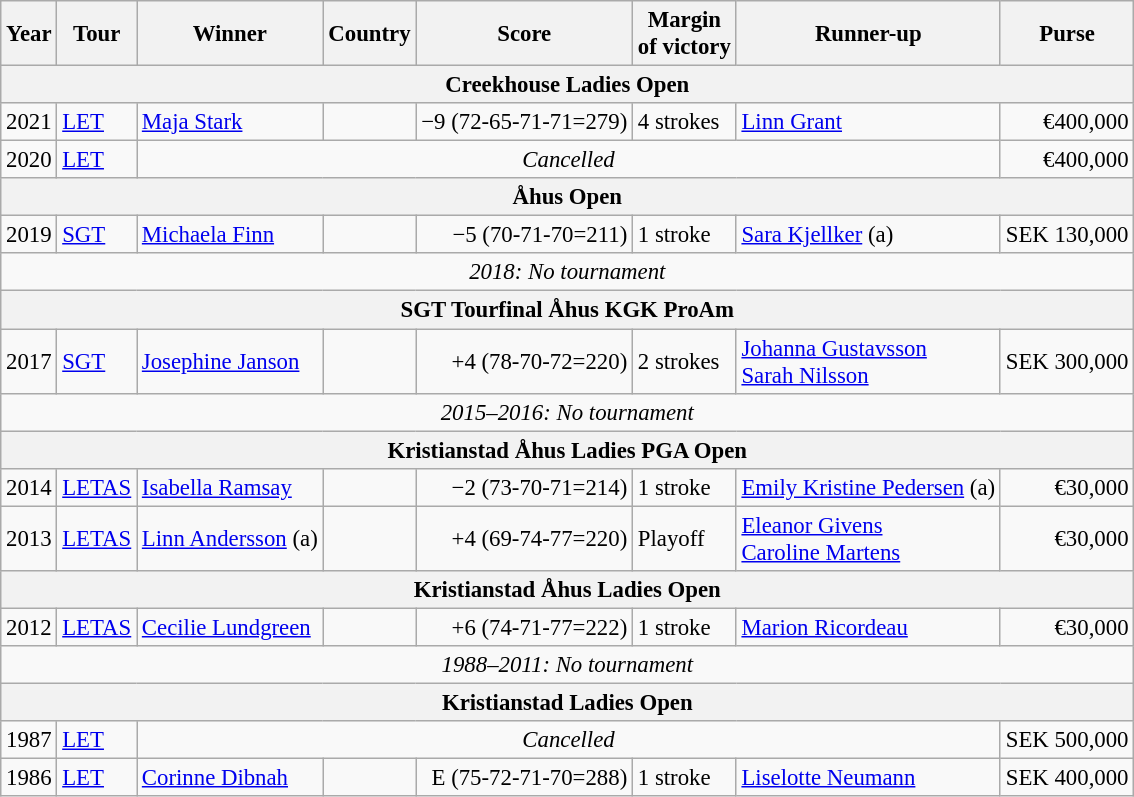<table class=wikitable style="font-size:95%">
<tr>
<th>Year</th>
<th>Tour</th>
<th>Winner</th>
<th>Country</th>
<th>Score</th>
<th>Margin<br>of victory</th>
<th>Runner-up</th>
<th>Purse</th>
</tr>
<tr>
<th colspan=9>Creekhouse Ladies Open</th>
</tr>
<tr>
<td>2021</td>
<td><a href='#'>LET</a></td>
<td><a href='#'>Maja Stark</a></td>
<td></td>
<td align=right>−9 (72-65-71-71=279)</td>
<td>4 strokes</td>
<td> <a href='#'>Linn Grant</a></td>
<td align=right>€400,000</td>
</tr>
<tr>
<td>2020</td>
<td><a href='#'>LET</a></td>
<td colspan=5 align=center><em>Cancelled</em></td>
<td align=right>€400,000</td>
</tr>
<tr>
<th colspan=9>Åhus Open</th>
</tr>
<tr>
<td>2019</td>
<td><a href='#'>SGT</a></td>
<td><a href='#'>Michaela Finn</a></td>
<td></td>
<td align=right>−5 (70-71-70=211)</td>
<td>1 stroke</td>
<td> <a href='#'>Sara Kjellker</a> (a)</td>
<td>SEK 130,000</td>
</tr>
<tr>
<td colspan=9 align=center><em>2018: No tournament</em></td>
</tr>
<tr>
<th colspan=9>SGT Tourfinal Åhus KGK ProAm</th>
</tr>
<tr>
<td>2017</td>
<td><a href='#'>SGT</a></td>
<td><a href='#'>Josephine Janson</a></td>
<td></td>
<td align=right>+4 (78-70-72=220)</td>
<td>2 strokes</td>
<td> <a href='#'>Johanna Gustavsson</a><br> <a href='#'>Sarah Nilsson</a></td>
<td>SEK 300,000</td>
</tr>
<tr>
<td colspan=9 align=center><em>2015–2016: No tournament</em></td>
</tr>
<tr>
<th colspan=9>Kristianstad Åhus Ladies PGA Open</th>
</tr>
<tr>
<td>2014</td>
<td><a href='#'>LETAS</a></td>
<td><a href='#'>Isabella Ramsay</a></td>
<td></td>
<td align=right>−2 (73-70-71=214)</td>
<td>1 stroke</td>
<td> <a href='#'>Emily Kristine Pedersen</a> (a)</td>
<td align=right>€30,000</td>
</tr>
<tr>
<td>2013</td>
<td><a href='#'>LETAS</a></td>
<td><a href='#'>Linn Andersson</a> (a)</td>
<td></td>
<td align=right>+4 (69-74-77=220)</td>
<td>Playoff</td>
<td> <a href='#'>Eleanor Givens</a><br> <a href='#'>Caroline Martens</a></td>
<td align=right>€30,000</td>
</tr>
<tr>
<th colspan=9>Kristianstad Åhus Ladies Open</th>
</tr>
<tr>
<td>2012</td>
<td><a href='#'>LETAS</a></td>
<td><a href='#'>Cecilie Lundgreen</a></td>
<td></td>
<td align=right>+6 (74-71-77=222)</td>
<td>1 stroke</td>
<td> <a href='#'>Marion Ricordeau</a></td>
<td align=right>€30,000</td>
</tr>
<tr>
<td colspan=9 align=center><em>1988–2011: No tournament</em></td>
</tr>
<tr>
<th colspan=9>Kristianstad Ladies Open</th>
</tr>
<tr>
<td>1987</td>
<td><a href='#'>LET</a></td>
<td colspan=5 align=center><em>Cancelled</em></td>
<td align=right>SEK 500,000</td>
</tr>
<tr>
<td>1986</td>
<td><a href='#'>LET</a></td>
<td><a href='#'>Corinne Dibnah</a></td>
<td></td>
<td align=right>E (75-72-71-70=288)</td>
<td>1 stroke</td>
<td> <a href='#'>Liselotte Neumann</a></td>
<td align=right>SEK 400,000</td>
</tr>
</table>
